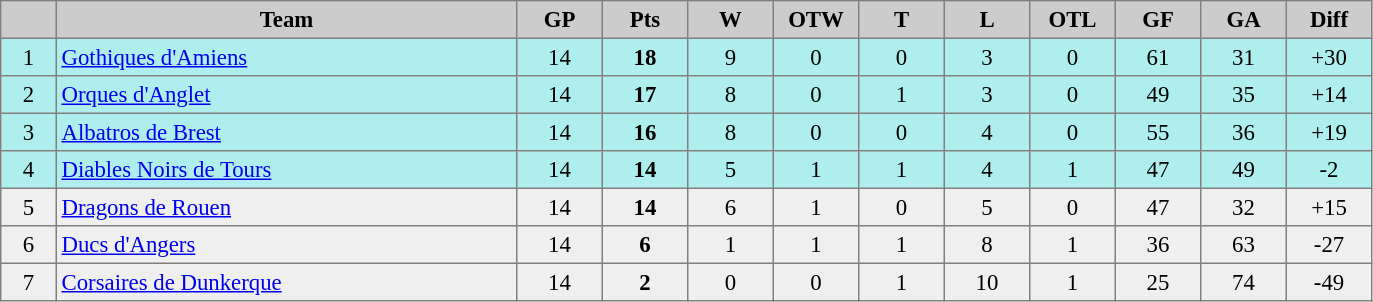<table cellpadding="3" cellspacing="0" border="1" style="font-size: 95%; border: gray solid 1px; border-collapse: collapse; text-align:center;">
<tr bgcolor="#CCCCCC">
<th width="30"></th>
<th width="300">Team</th>
<th width="50">GP</th>
<th width="50">Pts</th>
<th width="50">W</th>
<th width="50">OTW</th>
<th width="50">T</th>
<th width="50">L</th>
<th width="50">OTL</th>
<th width="50">GF</th>
<th width="50">GA</th>
<th width="50">Diff</th>
</tr>
<tr bgcolor="#AFEEEE">
<td>1</td>
<td align="left"><a href='#'>Gothiques d'Amiens</a></td>
<td>14</td>
<td><strong>18</strong></td>
<td>9</td>
<td>0</td>
<td>0</td>
<td>3</td>
<td>0</td>
<td>61</td>
<td>31</td>
<td>+30</td>
</tr>
<tr bgcolor="#AFEEEE">
<td>2</td>
<td align="left"><a href='#'>Orques d'Anglet</a></td>
<td>14</td>
<td><strong>17</strong></td>
<td>8</td>
<td>0</td>
<td>1</td>
<td>3</td>
<td>0</td>
<td>49</td>
<td>35</td>
<td>+14</td>
</tr>
<tr bgcolor="#AFEEEE">
<td>3</td>
<td align="left"><a href='#'>Albatros de Brest</a></td>
<td>14</td>
<td><strong>16</strong></td>
<td>8</td>
<td>0</td>
<td>0</td>
<td>4</td>
<td>0</td>
<td>55</td>
<td>36</td>
<td>+19</td>
</tr>
<tr bgcolor="#AFEEEE">
<td>4</td>
<td align="left"><a href='#'>Diables Noirs de Tours</a></td>
<td>14</td>
<td><strong>14</strong></td>
<td>5</td>
<td>1</td>
<td>1</td>
<td>4</td>
<td>1</td>
<td>47</td>
<td>49</td>
<td>-2</td>
</tr>
<tr bgcolor="#EFEFEF">
<td>5</td>
<td align="left"><a href='#'>Dragons de Rouen</a></td>
<td>14</td>
<td><strong>14</strong></td>
<td>6</td>
<td>1</td>
<td>0</td>
<td>5</td>
<td>0</td>
<td>47</td>
<td>32</td>
<td>+15</td>
</tr>
<tr bgcolor="#EFEFEF">
<td>6</td>
<td align="left"><a href='#'>Ducs d'Angers</a></td>
<td>14</td>
<td><strong> 6</strong></td>
<td>1</td>
<td>1</td>
<td>1</td>
<td>8</td>
<td>1</td>
<td>36</td>
<td>63</td>
<td>-27</td>
</tr>
<tr bgcolor="#EFEFEF">
<td>7</td>
<td align="left"><a href='#'>Corsaires de Dunkerque</a></td>
<td>14</td>
<td><strong>2</strong></td>
<td>0</td>
<td>0</td>
<td>1</td>
<td>10</td>
<td>1</td>
<td>25</td>
<td>74</td>
<td>-49</td>
</tr>
</table>
